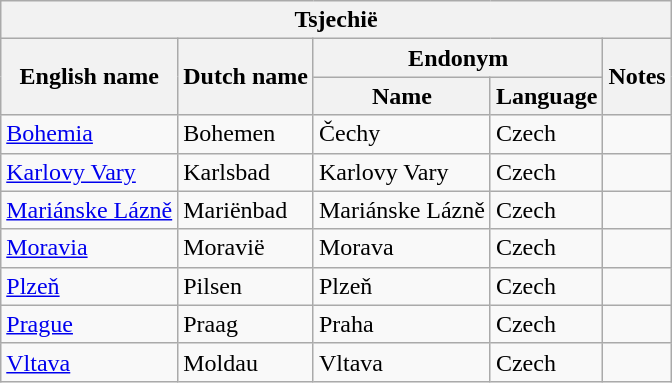<table class="wikitable sortable">
<tr>
<th colspan="5"> Tsjechië</th>
</tr>
<tr>
<th rowspan="2">English name</th>
<th rowspan="2">Dutch name</th>
<th colspan="2">Endonym</th>
<th rowspan="2">Notes</th>
</tr>
<tr>
<th>Name</th>
<th>Language</th>
</tr>
<tr>
<td><a href='#'>Bohemia</a></td>
<td>Bohemen</td>
<td>Čechy</td>
<td>Czech</td>
<td></td>
</tr>
<tr>
<td><a href='#'>Karlovy Vary</a></td>
<td>Karlsbad</td>
<td>Karlovy Vary</td>
<td>Czech</td>
<td></td>
</tr>
<tr>
<td><a href='#'>Mariánske Lázně</a></td>
<td>Mariënbad</td>
<td>Mariánske Lázně</td>
<td>Czech</td>
<td></td>
</tr>
<tr>
<td><a href='#'>Moravia</a></td>
<td>Moravië</td>
<td>Morava</td>
<td>Czech</td>
<td></td>
</tr>
<tr>
<td><a href='#'>Plzeň</a></td>
<td>Pilsen</td>
<td>Plzeň</td>
<td>Czech</td>
<td></td>
</tr>
<tr>
<td><a href='#'>Prague</a></td>
<td>Praag</td>
<td>Praha</td>
<td>Czech</td>
<td></td>
</tr>
<tr>
<td><a href='#'>Vltava</a></td>
<td>Moldau</td>
<td>Vltava</td>
<td>Czech</td>
<td></td>
</tr>
</table>
